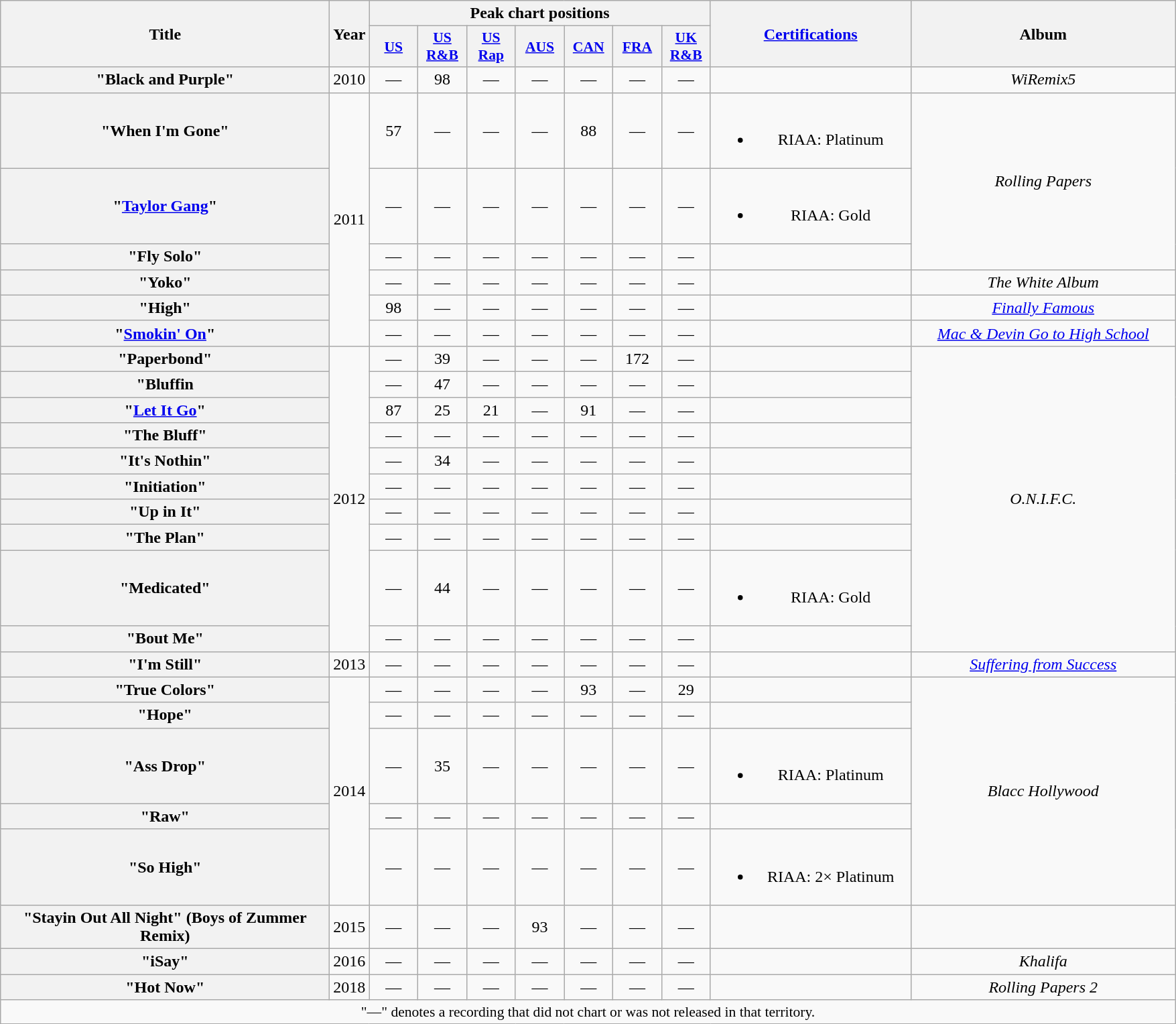<table class="wikitable plainrowheaders" style="text-align:center;">
<tr>
<th scope="col" rowspan="2" style="width:20em;">Title</th>
<th scope="col" rowspan="2" style="width:1em;">Year</th>
<th scope="col" colspan="7">Peak chart positions</th>
<th scope="col" rowspan="2" style="width:12em;"><a href='#'>Certifications</a></th>
<th scope="col" rowspan="2" style="width:16em;">Album</th>
</tr>
<tr>
<th scope="col" style="width:2.9em;font-size:90%;"><a href='#'>US</a><br></th>
<th scope="col" style="width:2.9em;font-size:90%;"><a href='#'>US<br>R&B</a><br></th>
<th scope="col" style="width:2.9em;font-size:90%;"><a href='#'>US<br>Rap</a><br></th>
<th scope="col" style="width:2.9em;font-size:90%;"><a href='#'>AUS</a><br></th>
<th scope="col" style="width:2.9em;font-size:90%;"><a href='#'>CAN</a><br></th>
<th scope="col" style="width:2.9em;font-size:90%;"><a href='#'>FRA</a><br></th>
<th scope="col" style="width:2.9em;font-size:90%;"><a href='#'>UK<br>R&B</a><br></th>
</tr>
<tr>
<th scope="row">"Black and Purple"<br></th>
<td>2010</td>
<td>—</td>
<td>98</td>
<td>—</td>
<td>—</td>
<td>—</td>
<td>—</td>
<td>—</td>
<td></td>
<td><em>WiRemix5</em></td>
</tr>
<tr>
<th scope="row">"When I'm Gone"</th>
<td rowspan="6">2011</td>
<td>57</td>
<td>—</td>
<td>—</td>
<td>—</td>
<td>88</td>
<td>—</td>
<td>—</td>
<td><br><ul><li>RIAA: Platinum</li></ul></td>
<td rowspan="3"><em>Rolling Papers</em></td>
</tr>
<tr>
<th scope="row">"<a href='#'>Taylor Gang</a>"<br></th>
<td>—</td>
<td>—</td>
<td>—</td>
<td>—</td>
<td>—</td>
<td>—</td>
<td>—</td>
<td><br><ul><li>RIAA: Gold</li></ul></td>
</tr>
<tr>
<th scope="row">"Fly Solo"</th>
<td>—</td>
<td>—</td>
<td>—</td>
<td>—</td>
<td>—</td>
<td>—</td>
<td>—</td>
<td></td>
</tr>
<tr>
<th scope="row">"Yoko"<br></th>
<td>—</td>
<td>—</td>
<td>—</td>
<td>—</td>
<td>—</td>
<td>—</td>
<td>—</td>
<td></td>
<td><em>The White Album</em></td>
</tr>
<tr>
<th scope="row">"High"<br></th>
<td>98</td>
<td>—</td>
<td>—</td>
<td>—</td>
<td>—</td>
<td>—</td>
<td>—</td>
<td></td>
<td><em><a href='#'>Finally Famous</a></em></td>
</tr>
<tr>
<th scope="row">"<a href='#'>Smokin' On</a>"<br></th>
<td>—</td>
<td>—</td>
<td>—</td>
<td>—</td>
<td>—</td>
<td>—</td>
<td>—</td>
<td></td>
<td><em><a href='#'>Mac & Devin Go to High School</a></em></td>
</tr>
<tr>
<th scope="row">"Paperbond"</th>
<td rowspan="10">2012</td>
<td>—</td>
<td>39</td>
<td>—</td>
<td>—</td>
<td>—</td>
<td>172</td>
<td>—</td>
<td></td>
<td rowspan="10"><em>O.N.I.F.C.</em></td>
</tr>
<tr>
<th scope="row">"Bluffin<br></th>
<td>—</td>
<td>47</td>
<td>—</td>
<td>—</td>
<td>—</td>
<td>—</td>
<td>—</td>
<td></td>
</tr>
<tr>
<th scope="row">"<a href='#'>Let It Go</a>"<br></th>
<td>87</td>
<td>25</td>
<td>21</td>
<td>—</td>
<td>91</td>
<td>—</td>
<td>—</td>
<td></td>
</tr>
<tr>
<th scope="row">"The Bluff"<br></th>
<td>—</td>
<td>—</td>
<td>—</td>
<td>—</td>
<td>—</td>
<td>—</td>
<td>—</td>
<td></td>
</tr>
<tr>
<th scope="row">"It's Nothin"<br></th>
<td>—</td>
<td>34</td>
<td>—</td>
<td>—</td>
<td>—</td>
<td>—</td>
<td>—</td>
<td></td>
</tr>
<tr>
<th scope="row">"Initiation"<br></th>
<td>—</td>
<td>—</td>
<td>—</td>
<td>—</td>
<td>—</td>
<td>—</td>
<td>—</td>
<td></td>
</tr>
<tr>
<th scope="row">"Up in It"</th>
<td>—</td>
<td>—</td>
<td>—</td>
<td>—</td>
<td>—</td>
<td>—</td>
<td>—</td>
<td></td>
</tr>
<tr>
<th scope="row">"The Plan"<br></th>
<td>—</td>
<td>—</td>
<td>—</td>
<td>—</td>
<td>—</td>
<td>—</td>
<td>—</td>
<td></td>
</tr>
<tr>
<th scope="row">"Medicated"<br></th>
<td>—</td>
<td>44</td>
<td>—</td>
<td>—</td>
<td>—</td>
<td>—</td>
<td>—</td>
<td><br><ul><li>RIAA: Gold</li></ul></td>
</tr>
<tr>
<th scope="row">"Bout Me"<br></th>
<td>—</td>
<td>—</td>
<td>—</td>
<td>—</td>
<td>—</td>
<td>—</td>
<td>—</td>
<td></td>
</tr>
<tr>
<th scope="row">"I'm Still"<br></th>
<td>2013</td>
<td>—</td>
<td>—</td>
<td>—</td>
<td>—</td>
<td>—</td>
<td>—</td>
<td>—</td>
<td></td>
<td><em><a href='#'>Suffering from Success</a></em></td>
</tr>
<tr>
<th scope="row">"True Colors"<br></th>
<td rowspan="5">2014</td>
<td>—</td>
<td>—</td>
<td>—</td>
<td>—</td>
<td>93</td>
<td>—</td>
<td>29</td>
<td></td>
<td rowspan="5"><em>Blacc Hollywood</em></td>
</tr>
<tr>
<th scope="row">"Hope"<br></th>
<td>—</td>
<td>—</td>
<td>—</td>
<td>—</td>
<td>—</td>
<td>—</td>
<td>—</td>
<td></td>
</tr>
<tr>
<th scope="row">"Ass Drop"</th>
<td>—</td>
<td>35</td>
<td>—</td>
<td>—</td>
<td>—</td>
<td>—</td>
<td>—</td>
<td><br><ul><li>RIAA: Platinum</li></ul></td>
</tr>
<tr>
<th scope="row">"Raw"</th>
<td>—</td>
<td>—</td>
<td>—</td>
<td>—</td>
<td>—</td>
<td>—</td>
<td>—</td>
<td></td>
</tr>
<tr>
<th scope="row">"So High"<br></th>
<td>—</td>
<td>—</td>
<td>—</td>
<td>—</td>
<td>—</td>
<td>—</td>
<td>—</td>
<td><br><ul><li>RIAA: 2× Platinum</li></ul></td>
</tr>
<tr>
<th scope="row">"Stayin Out All Night" (Boys of Zummer Remix) <br></th>
<td>2015</td>
<td>—</td>
<td>—</td>
<td>—</td>
<td>93</td>
<td>—</td>
<td>—</td>
<td>—</td>
<td></td>
<td></td>
</tr>
<tr>
<th scope="row">"iSay"<br></th>
<td>2016</td>
<td>—</td>
<td>—</td>
<td>—</td>
<td>—</td>
<td>—</td>
<td>—</td>
<td>—</td>
<td></td>
<td><em>Khalifa</em></td>
</tr>
<tr>
<th scope="row">"Hot Now"</th>
<td>2018</td>
<td>—</td>
<td>—</td>
<td>—</td>
<td>—</td>
<td>—</td>
<td>—</td>
<td>—</td>
<td></td>
<td><em>Rolling Papers 2</em></td>
</tr>
<tr>
<td colspan="13" style="font-size:90%">"—" denotes a recording that did not chart or was not released in that territory.</td>
</tr>
</table>
